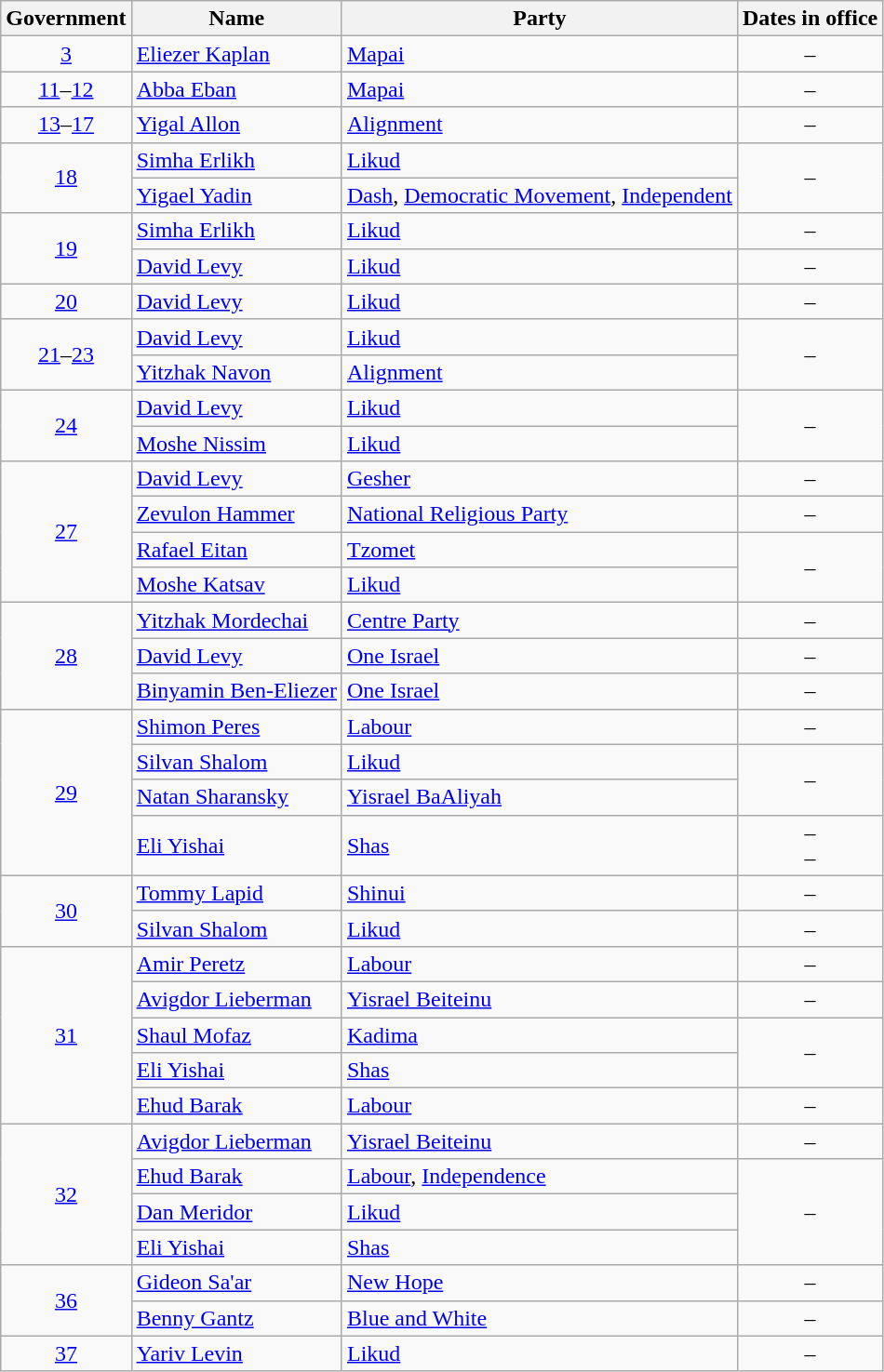<table class=wikitable style="text-align:center">
<tr>
<th>Government</th>
<th>Name</th>
<th>Party</th>
<th>Dates in office</th>
</tr>
<tr>
<td><a href='#'>3</a></td>
<td align=left><a href='#'>Eliezer Kaplan</a></td>
<td align=left><a href='#'>Mapai</a></td>
<td> – </td>
</tr>
<tr>
<td><a href='#'>11</a>–<a href='#'>12</a></td>
<td align=left><a href='#'>Abba Eban</a></td>
<td align=left><a href='#'>Mapai</a></td>
<td> – </td>
</tr>
<tr>
<td><a href='#'>13</a>–<a href='#'>17</a></td>
<td align=left><a href='#'>Yigal Allon</a></td>
<td align=left><a href='#'>Alignment</a></td>
<td> – </td>
</tr>
<tr>
<td rowspan=2><a href='#'>18</a></td>
<td align=left><a href='#'>Simha Erlikh</a></td>
<td align=left><a href='#'>Likud</a></td>
<td rowspan=2> – </td>
</tr>
<tr>
<td align=left><a href='#'>Yigael Yadin</a></td>
<td align=left><a href='#'>Dash</a>, <a href='#'>Democratic Movement</a>, <a href='#'>Independent</a></td>
</tr>
<tr>
<td rowspan=2><a href='#'>19</a></td>
<td align=left><a href='#'>Simha Erlikh</a></td>
<td align=left><a href='#'>Likud</a></td>
<td> – </td>
</tr>
<tr>
<td align=left><a href='#'>David Levy</a></td>
<td align=left><a href='#'>Likud</a></td>
<td> – </td>
</tr>
<tr>
<td><a href='#'>20</a></td>
<td align=left><a href='#'>David Levy</a></td>
<td align=left><a href='#'>Likud</a></td>
<td> – </td>
</tr>
<tr>
<td rowspan=2><a href='#'>21</a>–<a href='#'>23</a></td>
<td align=left><a href='#'>David Levy</a></td>
<td align=left><a href='#'>Likud</a></td>
<td rowspan=2> – </td>
</tr>
<tr>
<td align=left><a href='#'>Yitzhak Navon</a></td>
<td align=left><a href='#'>Alignment</a></td>
</tr>
<tr>
<td rowspan=2><a href='#'>24</a></td>
<td align=left><a href='#'>David Levy</a></td>
<td align=left><a href='#'>Likud</a></td>
<td rowspan=2> – </td>
</tr>
<tr>
<td align=left><a href='#'>Moshe Nissim</a></td>
<td align=left><a href='#'>Likud</a></td>
</tr>
<tr>
<td rowspan=4><a href='#'>27</a></td>
<td align=left><a href='#'>David Levy</a></td>
<td align=left><a href='#'>Gesher</a></td>
<td> – </td>
</tr>
<tr>
<td align=left><a href='#'>Zevulon Hammer</a></td>
<td align=left><a href='#'>National Religious Party</a></td>
<td> – </td>
</tr>
<tr>
<td align=left><a href='#'>Rafael Eitan</a></td>
<td align=left><a href='#'>Tzomet</a></td>
<td rowspan=2> – </td>
</tr>
<tr>
<td align=left><a href='#'>Moshe Katsav</a></td>
<td align=left><a href='#'>Likud</a></td>
</tr>
<tr>
<td rowspan=3><a href='#'>28</a></td>
<td align=left><a href='#'>Yitzhak Mordechai</a></td>
<td align=left><a href='#'>Centre Party</a></td>
<td> – </td>
</tr>
<tr>
<td align=left><a href='#'>David Levy</a></td>
<td align=left><a href='#'>One Israel</a></td>
<td> – </td>
</tr>
<tr>
<td align=left><a href='#'>Binyamin Ben-Eliezer</a></td>
<td align=left><a href='#'>One Israel</a></td>
<td> – </td>
</tr>
<tr>
<td rowspan=4><a href='#'>29</a></td>
<td align=left><a href='#'>Shimon Peres</a></td>
<td align=left><a href='#'>Labour</a></td>
<td> – </td>
</tr>
<tr>
<td align=left><a href='#'>Silvan Shalom</a></td>
<td align=left><a href='#'>Likud</a></td>
<td rowspan=2> – </td>
</tr>
<tr>
<td align=left><a href='#'>Natan Sharansky</a></td>
<td align=left><a href='#'>Yisrael BaAliyah</a></td>
</tr>
<tr>
<td align=left><a href='#'>Eli Yishai</a></td>
<td align=left><a href='#'>Shas</a></td>
<td> – <br> – </td>
</tr>
<tr>
<td rowspan=2><a href='#'>30</a></td>
<td align=left><a href='#'>Tommy Lapid</a></td>
<td align=left><a href='#'>Shinui</a></td>
<td> – </td>
</tr>
<tr>
<td align=left><a href='#'>Silvan Shalom</a></td>
<td align=left><a href='#'>Likud</a></td>
<td> – </td>
</tr>
<tr>
<td rowspan=5><a href='#'>31</a></td>
<td align=left><a href='#'>Amir Peretz</a></td>
<td align=left><a href='#'>Labour</a></td>
<td> – </td>
</tr>
<tr>
<td align=left><a href='#'>Avigdor Lieberman</a></td>
<td align=left><a href='#'>Yisrael Beiteinu</a></td>
<td> – </td>
</tr>
<tr>
<td align=left><a href='#'>Shaul Mofaz</a></td>
<td align=left><a href='#'>Kadima</a></td>
<td rowspan=2> – </td>
</tr>
<tr>
<td align=left><a href='#'>Eli Yishai</a></td>
<td align=left><a href='#'>Shas</a></td>
</tr>
<tr>
<td align=left><a href='#'>Ehud Barak</a></td>
<td align=left><a href='#'>Labour</a></td>
<td> – </td>
</tr>
<tr>
<td rowspan=4><a href='#'>32</a></td>
<td align=left><a href='#'>Avigdor Lieberman</a></td>
<td align=left><a href='#'>Yisrael Beiteinu</a></td>
<td rowspan=1> – </td>
</tr>
<tr>
<td align=left><a href='#'>Ehud Barak</a></td>
<td align=left><a href='#'>Labour</a>, <a href='#'>Independence</a></td>
<td rowspan=3> – </td>
</tr>
<tr>
<td align=left><a href='#'>Dan Meridor</a></td>
<td align=left><a href='#'>Likud</a></td>
</tr>
<tr>
<td align=left><a href='#'>Eli Yishai</a></td>
<td align=left><a href='#'>Shas</a></td>
</tr>
<tr>
<td rowspan=2><a href='#'>36</a></td>
<td align=left><a href='#'>Gideon Sa'ar</a></td>
<td align=left><a href='#'>New Hope</a></td>
<td> – </td>
</tr>
<tr>
<td align=left><a href='#'>Benny Gantz</a></td>
<td align=left><a href='#'>Blue and White</a></td>
<td> – </td>
</tr>
<tr>
<td><a href='#'>37</a></td>
<td align=left><a href='#'>Yariv Levin</a></td>
<td align=left><a href='#'>Likud</a></td>
<td> –</td>
</tr>
</table>
